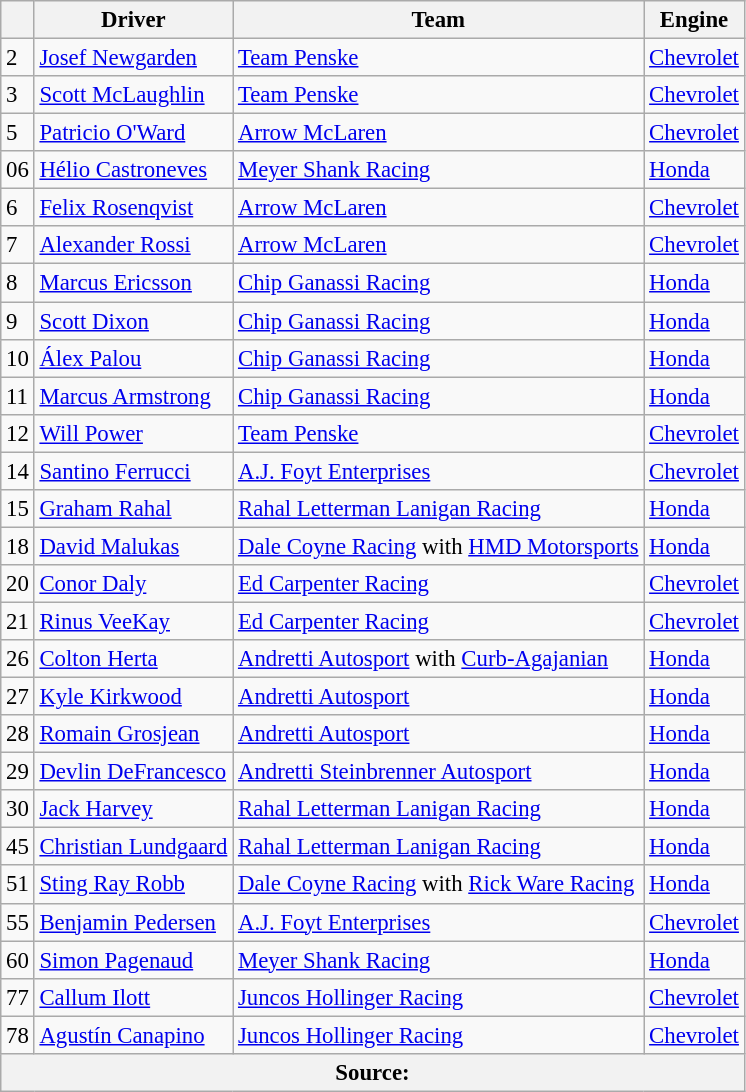<table class="wikitable" style="font-size: 95%;">
<tr>
<th align=center></th>
<th>Driver</th>
<th>Team</th>
<th>Engine</th>
</tr>
<tr>
<td>2</td>
<td> <a href='#'>Josef Newgarden</a> <strong></strong></td>
<td><a href='#'>Team Penske</a></td>
<td><a href='#'>Chevrolet</a></td>
</tr>
<tr>
<td>3</td>
<td> <a href='#'>Scott McLaughlin</a> <strong></strong></td>
<td><a href='#'>Team Penske</a></td>
<td><a href='#'>Chevrolet</a></td>
</tr>
<tr>
<td>5</td>
<td> <a href='#'>Patricio O'Ward</a></td>
<td><a href='#'>Arrow McLaren</a></td>
<td><a href='#'>Chevrolet</a></td>
</tr>
<tr>
<td>06</td>
<td> <a href='#'>Hélio Castroneves</a> <strong></strong></td>
<td><a href='#'>Meyer Shank Racing</a></td>
<td><a href='#'>Honda</a></td>
</tr>
<tr>
<td>6</td>
<td> <a href='#'>Felix Rosenqvist</a></td>
<td><a href='#'>Arrow McLaren</a></td>
<td><a href='#'>Chevrolet</a></td>
</tr>
<tr>
<td>7</td>
<td> <a href='#'>Alexander Rossi</a></td>
<td><a href='#'>Arrow McLaren</a></td>
<td><a href='#'>Chevrolet</a></td>
</tr>
<tr>
<td>8</td>
<td> <a href='#'>Marcus Ericsson</a></td>
<td><a href='#'>Chip Ganassi Racing</a></td>
<td><a href='#'>Honda</a></td>
</tr>
<tr>
<td>9</td>
<td> <a href='#'>Scott Dixon</a></td>
<td><a href='#'>Chip Ganassi Racing</a></td>
<td><a href='#'>Honda</a></td>
</tr>
<tr>
<td>10</td>
<td> <a href='#'>Álex Palou</a></td>
<td><a href='#'>Chip Ganassi Racing</a></td>
<td><a href='#'>Honda</a></td>
</tr>
<tr>
<td>11</td>
<td> <a href='#'>Marcus Armstrong</a> <strong></strong></td>
<td><a href='#'>Chip Ganassi Racing</a></td>
<td><a href='#'>Honda</a></td>
</tr>
<tr>
<td>12</td>
<td> <a href='#'>Will Power</a> <strong></strong></td>
<td><a href='#'>Team Penske</a></td>
<td><a href='#'>Chevrolet</a></td>
</tr>
<tr>
<td>14</td>
<td> <a href='#'>Santino Ferrucci</a></td>
<td><a href='#'>A.J. Foyt Enterprises</a></td>
<td><a href='#'>Chevrolet</a></td>
</tr>
<tr>
<td>15</td>
<td> <a href='#'>Graham Rahal</a> <strong></strong></td>
<td><a href='#'>Rahal Letterman Lanigan Racing</a></td>
<td><a href='#'>Honda</a></td>
</tr>
<tr>
<td>18</td>
<td> <a href='#'>David Malukas</a></td>
<td><a href='#'>Dale Coyne Racing</a> with <a href='#'>HMD Motorsports</a></td>
<td><a href='#'>Honda</a></td>
</tr>
<tr>
<td>20</td>
<td> <a href='#'>Conor Daly</a></td>
<td><a href='#'>Ed Carpenter Racing</a></td>
<td><a href='#'>Chevrolet</a></td>
</tr>
<tr>
<td>21</td>
<td> <a href='#'>Rinus VeeKay</a></td>
<td><a href='#'>Ed Carpenter Racing</a></td>
<td><a href='#'>Chevrolet</a></td>
</tr>
<tr>
<td>26</td>
<td> <a href='#'>Colton Herta</a> <strong></strong></td>
<td><a href='#'>Andretti Autosport</a> with <a href='#'>Curb-Agajanian</a></td>
<td><a href='#'>Honda</a></td>
</tr>
<tr>
<td>27</td>
<td> <a href='#'>Kyle Kirkwood</a></td>
<td><a href='#'>Andretti Autosport</a></td>
<td><a href='#'>Honda</a></td>
</tr>
<tr>
<td>28</td>
<td> <a href='#'>Romain Grosjean</a></td>
<td><a href='#'>Andretti Autosport</a></td>
<td><a href='#'>Honda</a></td>
</tr>
<tr>
<td>29</td>
<td> <a href='#'>Devlin DeFrancesco</a></td>
<td><a href='#'>Andretti Steinbrenner Autosport</a></td>
<td><a href='#'>Honda</a></td>
</tr>
<tr>
<td>30</td>
<td> <a href='#'>Jack Harvey</a></td>
<td><a href='#'>Rahal Letterman Lanigan Racing</a></td>
<td><a href='#'>Honda</a></td>
</tr>
<tr>
<td>45</td>
<td> <a href='#'>Christian Lundgaard</a></td>
<td><a href='#'>Rahal Letterman Lanigan Racing</a></td>
<td><a href='#'>Honda</a></td>
</tr>
<tr>
<td>51</td>
<td> <a href='#'>Sting Ray Robb</a> <strong></strong></td>
<td><a href='#'>Dale Coyne Racing</a> with <a href='#'>Rick Ware Racing</a></td>
<td><a href='#'>Honda</a></td>
</tr>
<tr>
<td>55</td>
<td> <a href='#'>Benjamin Pedersen</a> <strong></strong></td>
<td><a href='#'>A.J. Foyt Enterprises</a></td>
<td><a href='#'>Chevrolet</a></td>
</tr>
<tr>
<td>60</td>
<td> <a href='#'>Simon Pagenaud</a></td>
<td><a href='#'>Meyer Shank Racing</a></td>
<td><a href='#'>Honda</a></td>
</tr>
<tr>
<td>77</td>
<td> <a href='#'>Callum Ilott</a></td>
<td><a href='#'>Juncos Hollinger Racing</a></td>
<td><a href='#'>Chevrolet</a></td>
</tr>
<tr>
<td>78</td>
<td> <a href='#'>Agustín Canapino</a> <strong></strong></td>
<td><a href='#'>Juncos Hollinger Racing</a></td>
<td><a href='#'>Chevrolet</a></td>
</tr>
<tr>
<th colspan=4>Source:</th>
</tr>
</table>
